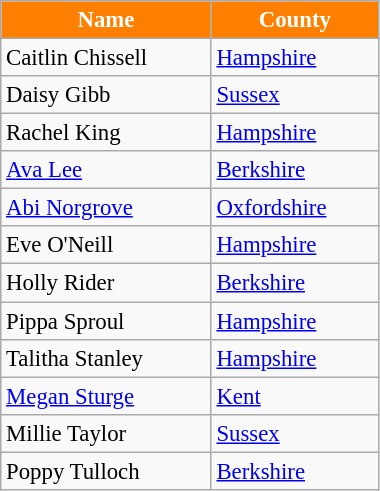<table class="wikitable"  style="font-size:95%; width:20%;">
<tr>
<th style="background:#ff8000; color:white">Name</th>
<th style="background:#ff8000; color:white">County</th>
</tr>
<tr>
<td>Caitlin Chissell</td>
<td><a href='#'>Hampshire</a></td>
</tr>
<tr>
<td>Daisy Gibb</td>
<td><a href='#'>Sussex</a></td>
</tr>
<tr>
<td>Rachel King</td>
<td><a href='#'>Hampshire</a></td>
</tr>
<tr>
<td><a href='#'>Ava Lee</a></td>
<td><a href='#'>Berkshire</a></td>
</tr>
<tr>
<td><a href='#'>Abi Norgrove</a></td>
<td><a href='#'>Oxfordshire</a></td>
</tr>
<tr>
<td>Eve O'Neill</td>
<td><a href='#'>Hampshire</a></td>
</tr>
<tr>
<td>Holly Rider</td>
<td><a href='#'>Berkshire</a></td>
</tr>
<tr>
<td>Pippa Sproul</td>
<td><a href='#'>Hampshire</a></td>
</tr>
<tr>
<td>Talitha Stanley</td>
<td><a href='#'>Hampshire</a></td>
</tr>
<tr>
<td><a href='#'>Megan Sturge</a></td>
<td><a href='#'>Kent</a></td>
</tr>
<tr>
<td>Millie Taylor</td>
<td><a href='#'>Sussex</a></td>
</tr>
<tr>
<td>Poppy Tulloch</td>
<td><a href='#'>Berkshire</a></td>
</tr>
</table>
